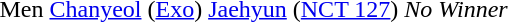<table>
<tr>
<td>Men</td>
<td><a href='#'>Chanyeol</a> (<a href='#'>Exo</a>)</td>
<td><a href='#'>Jaehyun</a> (<a href='#'>NCT 127</a>)</td>
<td><em>No Winner</em></td>
</tr>
</table>
